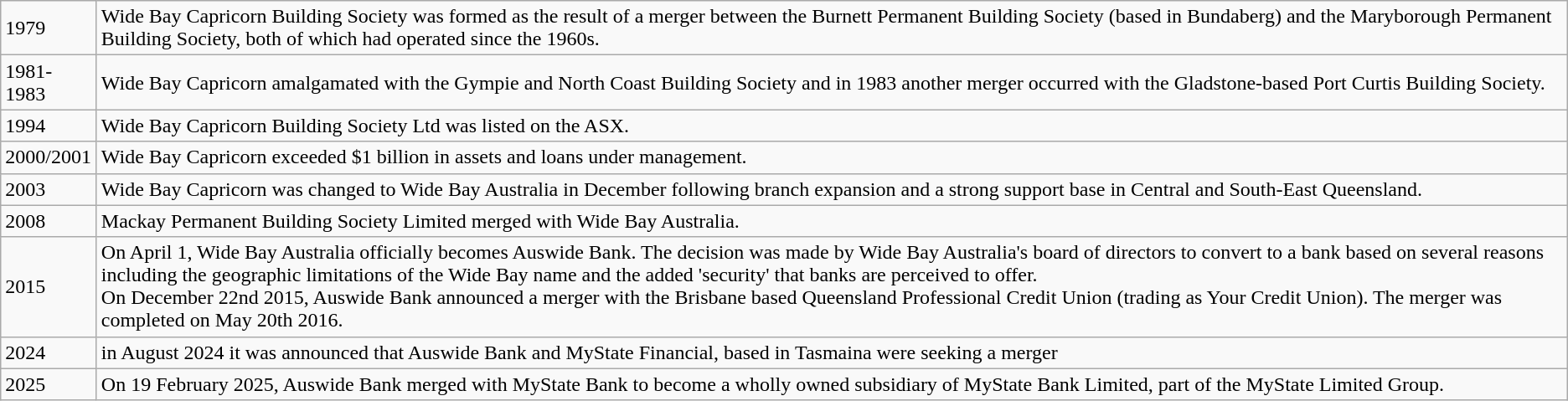<table class="wikitable">
<tr>
<td>1979</td>
<td>Wide Bay Capricorn Building Society was formed as the result of a merger between the Burnett Permanent Building Society (based in Bundaberg) and the Maryborough Permanent Building Society, both of which had operated since the 1960s.</td>
</tr>
<tr>
<td>1981-1983</td>
<td>Wide Bay Capricorn amalgamated with the Gympie and North Coast Building Society and in 1983 another merger occurred with the Gladstone-based Port Curtis Building Society.</td>
</tr>
<tr>
<td>1994</td>
<td>Wide Bay Capricorn Building Society Ltd was listed on the ASX.</td>
</tr>
<tr>
<td>2000/2001</td>
<td>Wide Bay Capricorn exceeded $1 billion in assets and loans under management.</td>
</tr>
<tr>
<td>2003</td>
<td>Wide Bay Capricorn was changed to Wide Bay Australia in December following branch expansion and a strong support base in Central and South-East Queensland.</td>
</tr>
<tr>
<td>2008</td>
<td>Mackay Permanent Building Society Limited merged with Wide Bay Australia.</td>
</tr>
<tr>
<td>2015</td>
<td>On April 1, Wide Bay Australia officially becomes Auswide Bank. The decision was made by Wide Bay Australia's board of directors to convert to a bank based on several reasons including the geographic limitations of the Wide Bay name and the added 'security' that banks are perceived to offer.<br>On December 22nd 2015, Auswide Bank announced a merger with the Brisbane based Queensland Professional Credit Union (trading as Your Credit Union). The merger was completed on May 20th 2016.</td>
</tr>
<tr>
<td>2024</td>
<td>in August 2024 it was announced that Auswide Bank and MyState Financial, based in Tasmaina were seeking a merger </td>
</tr>
<tr>
<td>2025</td>
<td>On 19 February 2025, Auswide Bank merged with MyState Bank to become a wholly owned subsidiary of MyState Bank Limited, part of the MyState Limited Group.</td>
</tr>
</table>
